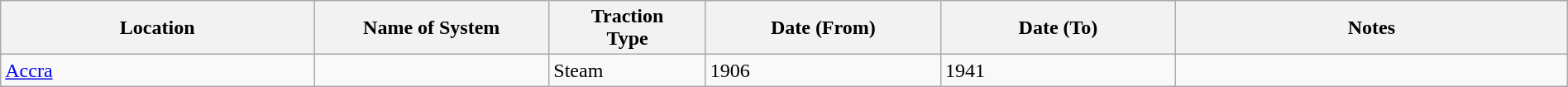<table class="wikitable" style="width:100%;">
<tr>
<th style="width:20%;">Location</th>
<th style="width:15%;">Name of System</th>
<th style="width:10%;">Traction<br>Type</th>
<th style="width:15%;">Date (From)</th>
<th style="width:15%;">Date (To)</th>
<th style="width:25%;">Notes</th>
</tr>
<tr>
<td><a href='#'>Accra</a></td>
<td> </td>
<td>Steam</td>
<td>1906</td>
<td>1941</td>
<td> </td>
</tr>
</table>
